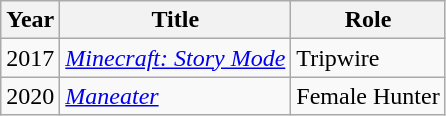<table class="wikitable sortable">
<tr>
<th>Year</th>
<th>Title</th>
<th>Role</th>
</tr>
<tr>
<td>2017</td>
<td><em><a href='#'>Minecraft: Story Mode</a></em></td>
<td>Tripwire</td>
</tr>
<tr>
<td>2020</td>
<td><em><a href='#'>Maneater</a></em></td>
<td>Female Hunter</td>
</tr>
</table>
